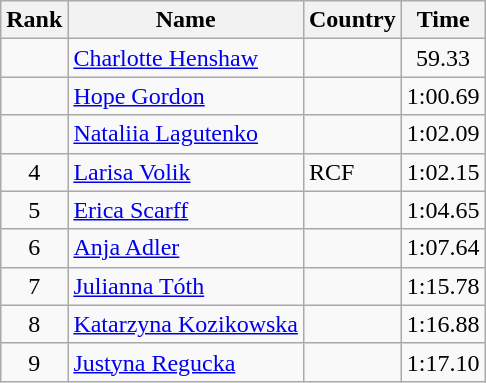<table class="wikitable" style="text-align:center">
<tr>
<th>Rank</th>
<th>Name</th>
<th>Country</th>
<th>Time</th>
</tr>
<tr>
<td></td>
<td align="left"><a href='#'>Charlotte Henshaw</a></td>
<td align="left"></td>
<td>59.33</td>
</tr>
<tr>
<td></td>
<td align="left"><a href='#'>Hope Gordon</a></td>
<td align="left"></td>
<td>1:00.69</td>
</tr>
<tr>
<td></td>
<td align="left"><a href='#'>Nataliia Lagutenko</a></td>
<td align="left"></td>
<td>1:02.09</td>
</tr>
<tr>
<td>4</td>
<td align="left"><a href='#'>Larisa Volik</a></td>
<td align="left"> RCF</td>
<td>1:02.15</td>
</tr>
<tr>
<td>5</td>
<td align="left"><a href='#'>Erica Scarff</a></td>
<td align="left"></td>
<td>1:04.65</td>
</tr>
<tr>
<td>6</td>
<td align="left"><a href='#'>Anja Adler</a></td>
<td align="left"></td>
<td>1:07.64</td>
</tr>
<tr>
<td>7</td>
<td align="left"><a href='#'>Julianna Tóth</a></td>
<td align="left"></td>
<td>1:15.78</td>
</tr>
<tr>
<td>8</td>
<td align="left"><a href='#'>Katarzyna Kozikowska</a></td>
<td align="left"></td>
<td>1:16.88</td>
</tr>
<tr>
<td>9</td>
<td align="left"><a href='#'>Justyna Regucka</a></td>
<td align="left"></td>
<td>1:17.10</td>
</tr>
</table>
